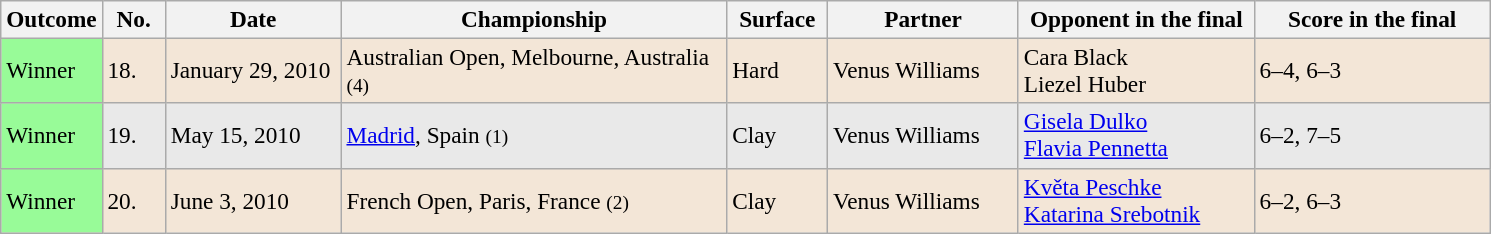<table class="sortable wikitable" style=font-size:97%>
<tr>
<th width=55>Outcome</th>
<th width=35>No.</th>
<th width=110>Date</th>
<th width=250>Championship</th>
<th width=60>Surface</th>
<th width=120>Partner</th>
<th width=150>Opponent in the final</th>
<th width=150>Score in the final</th>
</tr>
<tr bgcolor=f3e6d7>
<td bgcolor=98FB98>Winner</td>
<td>18.</td>
<td>January 29, 2010</td>
<td>Australian Open, Melbourne, Australia <small>(4)</small></td>
<td>Hard</td>
<td> Venus Williams</td>
<td> Cara Black<br> Liezel Huber</td>
<td>6–4, 6–3</td>
</tr>
<tr bgcolor=e9e9e9>
<td bgcolor=98FB98>Winner</td>
<td>19.</td>
<td>May 15, 2010</td>
<td><a href='#'>Madrid</a>, Spain <small>(1)</small></td>
<td>Clay</td>
<td> Venus Williams</td>
<td> <a href='#'>Gisela Dulko</a><br> <a href='#'>Flavia Pennetta</a></td>
<td>6–2, 7–5</td>
</tr>
<tr bgcolor=f3e6d7>
<td bgcolor=98FB98>Winner</td>
<td>20.</td>
<td>June 3, 2010</td>
<td>French Open, Paris, France <small>(2)</small></td>
<td>Clay</td>
<td> Venus Williams</td>
<td> <a href='#'>Květa Peschke</a><br> <a href='#'>Katarina Srebotnik</a></td>
<td>6–2, 6–3</td>
</tr>
</table>
